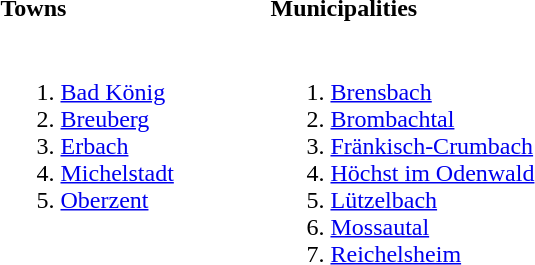<table>
<tr>
<th align=left width=50%>Towns</th>
<th align=left width=50%>Municipalities</th>
</tr>
<tr valign=top>
<td><br><ol><li><a href='#'>Bad König</a></li><li><a href='#'>Breuberg</a></li><li><a href='#'>Erbach</a></li><li><a href='#'>Michelstadt</a></li><li><a href='#'>Oberzent</a></li></ol></td>
<td><br><ol><li><a href='#'>Brensbach</a></li><li><a href='#'>Brombachtal</a></li><li><a href='#'>Fränkisch-Crumbach</a></li><li><a href='#'>Höchst im Odenwald</a></li><li><a href='#'>Lützelbach</a></li><li><a href='#'>Mossautal</a></li><li><a href='#'>Reichelsheim</a></li></ol></td>
</tr>
</table>
